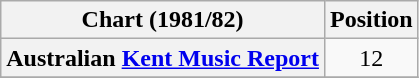<table class="wikitable sortable plainrowheaders">
<tr>
<th scope="col">Chart (1981/82)</th>
<th scope="col">Position</th>
</tr>
<tr>
<th scope="row">Australian <a href='#'>Kent Music Report</a></th>
<td style="text-align:center;">12</td>
</tr>
<tr>
</tr>
</table>
